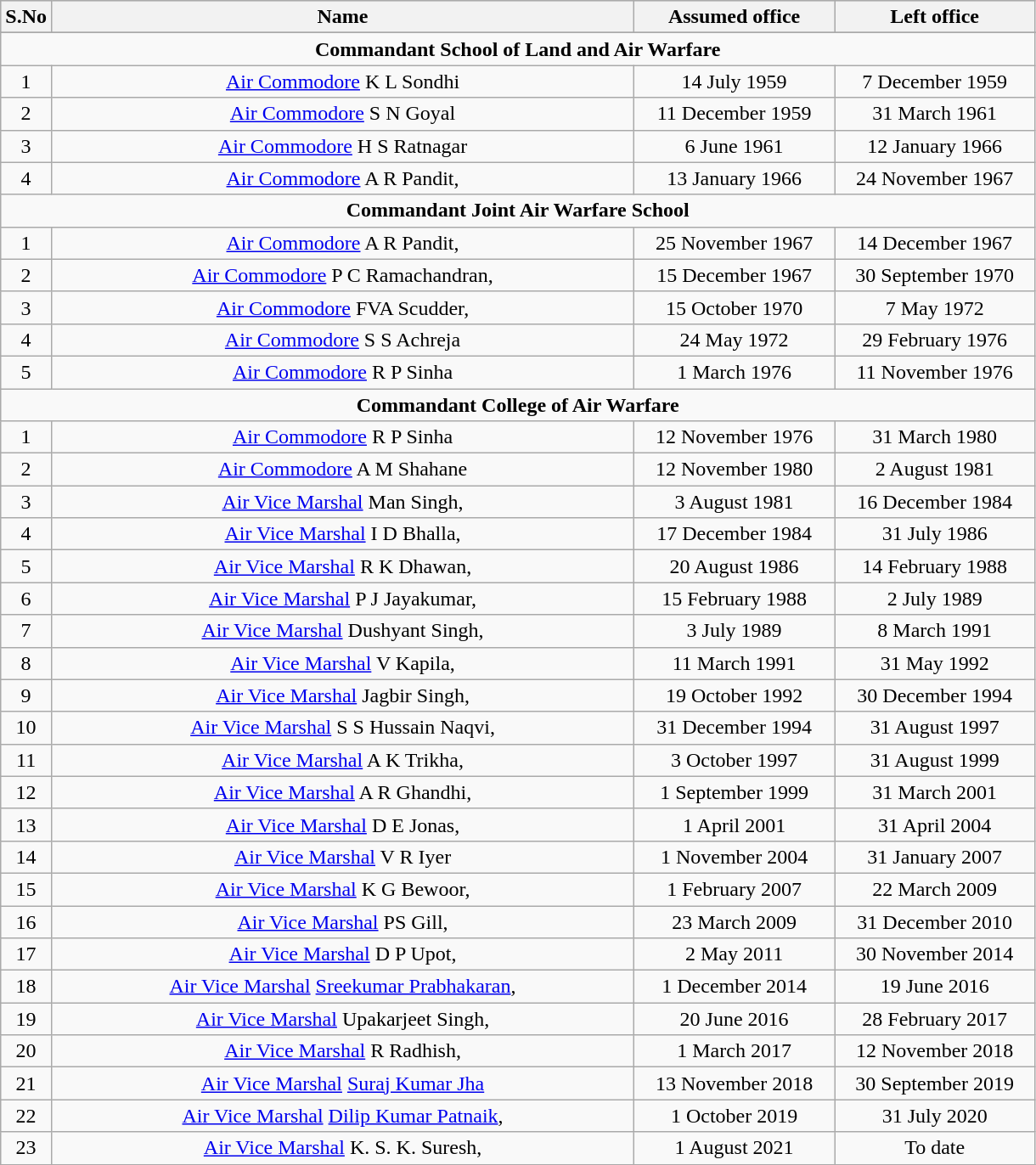<table class="wikitable" style="text-align:center">
<tr style="background:#cccccc">
<th scope="col" style="width: 20px;">S.No</th>
<th scope="col" style="width: 450px;">Name</th>
<th scope="col" style="width: 150px;">Assumed office</th>
<th scope="col" style="width: 150px;">Left office</th>
</tr>
<tr>
</tr>
<tr>
<td colspan="4"><strong>Commandant School of Land and Air Warfare</strong></td>
</tr>
<tr>
<td>1</td>
<td><a href='#'>Air Commodore</a> K L Sondhi</td>
<td>14 July 1959</td>
<td>7 December 1959</td>
</tr>
<tr>
<td>2</td>
<td><a href='#'>Air Commodore</a> S N Goyal</td>
<td>11 December 1959</td>
<td>31 March 1961</td>
</tr>
<tr>
<td>3</td>
<td><a href='#'>Air Commodore</a> H S Ratnagar</td>
<td>6 June 1961</td>
<td>12 January 1966</td>
</tr>
<tr>
<td>4</td>
<td><a href='#'>Air Commodore</a> A R Pandit, </td>
<td>13 January 1966</td>
<td>24 November 1967</td>
</tr>
<tr>
<td colspan="5"><strong>Commandant Joint Air Warfare School</strong></td>
</tr>
<tr>
<td>1</td>
<td><a href='#'>Air Commodore</a> A R Pandit, </td>
<td>25 November 1967</td>
<td>14 December 1967</td>
</tr>
<tr>
<td>2</td>
<td><a href='#'>Air Commodore</a> P C Ramachandran, </td>
<td>15 December 1967</td>
<td>30 September 1970</td>
</tr>
<tr>
<td>3</td>
<td><a href='#'>Air Commodore</a> FVA Scudder, </td>
<td>15 October 1970</td>
<td>7 May 1972</td>
</tr>
<tr>
<td>4</td>
<td><a href='#'>Air Commodore</a> S S Achreja</td>
<td>24 May 1972</td>
<td>29 February 1976</td>
</tr>
<tr>
<td>5</td>
<td><a href='#'>Air Commodore</a> R P Sinha</td>
<td>1 March 1976</td>
<td>11 November 1976</td>
</tr>
<tr>
<td colspan="22"><strong>Commandant College of Air Warfare</strong></td>
</tr>
<tr>
<td>1</td>
<td><a href='#'>Air Commodore</a> R P Sinha</td>
<td>12 November 1976</td>
<td>31 March 1980</td>
</tr>
<tr>
<td>2</td>
<td><a href='#'>Air Commodore</a> A M Shahane</td>
<td>12 November 1980</td>
<td>2 August 1981</td>
</tr>
<tr>
<td>3</td>
<td><a href='#'>Air Vice Marshal</a> Man Singh, </td>
<td>3 August 1981</td>
<td>16 December 1984</td>
</tr>
<tr>
<td>4</td>
<td><a href='#'>Air Vice Marshal</a> I D Bhalla, </td>
<td>17 December 1984</td>
<td>31 July 1986</td>
</tr>
<tr>
<td>5</td>
<td><a href='#'>Air Vice Marshal</a> R K Dhawan, </td>
<td>20 August 1986</td>
<td>14 February 1988</td>
</tr>
<tr>
<td>6</td>
<td><a href='#'>Air Vice Marshal</a> P J Jayakumar, </td>
<td>15 February 1988</td>
<td>2 July 1989</td>
</tr>
<tr>
<td>7</td>
<td><a href='#'>Air Vice Marshal</a> Dushyant Singh, </td>
<td>3 July 1989</td>
<td>8 March 1991</td>
</tr>
<tr>
<td>8</td>
<td><a href='#'>Air Vice Marshal</a> V Kapila, </td>
<td>11 March 1991</td>
<td>31 May 1992</td>
</tr>
<tr>
<td>9</td>
<td><a href='#'>Air Vice Marshal</a> Jagbir Singh, </td>
<td>19 October 1992</td>
<td>30 December 1994</td>
</tr>
<tr>
<td>10</td>
<td><a href='#'>Air Vice Marshal</a> S S Hussain Naqvi, </td>
<td>31 December 1994</td>
<td>31 August 1997</td>
</tr>
<tr>
<td>11</td>
<td><a href='#'>Air Vice Marshal</a> A K Trikha, </td>
<td>3 October 1997</td>
<td>31 August 1999</td>
</tr>
<tr>
<td>12</td>
<td><a href='#'>Air Vice Marshal</a> A R Ghandhi, </td>
<td>1 September 1999</td>
<td>31 March 2001</td>
</tr>
<tr>
<td>13</td>
<td><a href='#'>Air Vice Marshal</a> D E Jonas, </td>
<td>1 April 2001</td>
<td>31 April 2004</td>
</tr>
<tr>
<td>14</td>
<td><a href='#'>Air Vice Marshal</a> V R Iyer</td>
<td>1 November 2004</td>
<td>31 January 2007</td>
</tr>
<tr>
<td>15</td>
<td><a href='#'>Air Vice Marshal</a> K G Bewoor, </td>
<td>1 February 2007</td>
<td>22 March 2009</td>
</tr>
<tr>
<td>16</td>
<td><a href='#'>Air Vice Marshal</a> PS Gill, </td>
<td>23 March 2009</td>
<td>31 December 2010</td>
</tr>
<tr>
<td>17</td>
<td><a href='#'>Air Vice Marshal</a> D P Upot, </td>
<td>2 May 2011</td>
<td>30 November 2014</td>
</tr>
<tr>
<td>18</td>
<td><a href='#'>Air Vice Marshal</a> <a href='#'>Sreekumar Prabhakaran</a>, </td>
<td>1 December 2014</td>
<td>19 June 2016</td>
</tr>
<tr>
<td>19</td>
<td><a href='#'>Air Vice Marshal</a> Upakarjeet Singh, </td>
<td>20 June 2016</td>
<td>28 February 2017</td>
</tr>
<tr>
<td>20</td>
<td><a href='#'>Air Vice Marshal</a> R Radhish, </td>
<td>1 March 2017</td>
<td>12 November 2018</td>
</tr>
<tr>
<td>21</td>
<td><a href='#'>Air Vice Marshal</a> <a href='#'>Suraj Kumar Jha</a></td>
<td>13 November 2018</td>
<td>30 September 2019</td>
</tr>
<tr>
<td>22</td>
<td><a href='#'>Air Vice Marshal</a> <a href='#'>Dilip Kumar Patnaik</a>, </td>
<td>1 October 2019</td>
<td>31 July 2020</td>
</tr>
<tr>
<td>23</td>
<td><a href='#'>Air Vice Marshal</a> K. S. K. Suresh, </td>
<td>1 August 2021</td>
<td>To date</td>
</tr>
<tr>
</tr>
</table>
